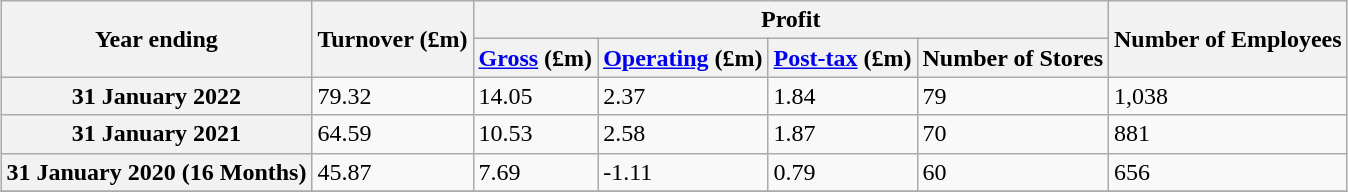<table class="wikitable" style="margin: 0 auto 0 auto;">
<tr>
<th rowspan=2>Year ending</th>
<th rowspan=2>Turnover (£m)</th>
<th colspan=4>Profit</th>
<th rowspan=2>Number of Employees</th>
</tr>
<tr>
<th><a href='#'>Gross</a> (£m)</th>
<th><a href='#'>Operating</a> (£m)</th>
<th><a href='#'>Post-tax</a> (£m)</th>
<th>Number of Stores</th>
</tr>
<tr>
<th>31 January 2022</th>
<td>79.32</td>
<td>14.05</td>
<td>2.37</td>
<td>1.84</td>
<td>79</td>
<td>1,038</td>
</tr>
<tr>
<th>31 January 2021</th>
<td>64.59</td>
<td>10.53</td>
<td>2.58</td>
<td>1.87</td>
<td>70</td>
<td>881</td>
</tr>
<tr>
<th>31 January 2020 (16 Months)</th>
<td>45.87</td>
<td>7.69</td>
<td>-1.11</td>
<td>0.79</td>
<td>60</td>
<td>656</td>
</tr>
<tr>
</tr>
</table>
